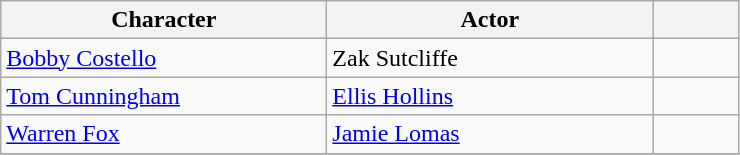<table class="wikitable sortable">
<tr>
<th scope="col" style="width:210px;">Character</th>
<th scope="col" style="width:210px;">Actor</th>
<th scope="col" style="width:50px;"></th>
</tr>
<tr>
<td><a href='#'>Bobby Costello</a></td>
<td>Zak Sutcliffe</td>
<td style="text-align:center;"></td>
</tr>
<tr>
<td><a href='#'>Tom Cunningham</a></td>
<td><a href='#'>Ellis Hollins</a></td>
<td style="text-align:center;"></td>
</tr>
<tr>
<td><a href='#'>Warren Fox</a></td>
<td><a href='#'>Jamie Lomas</a></td>
<td style="text-align:center;"></td>
</tr>
<tr>
</tr>
</table>
